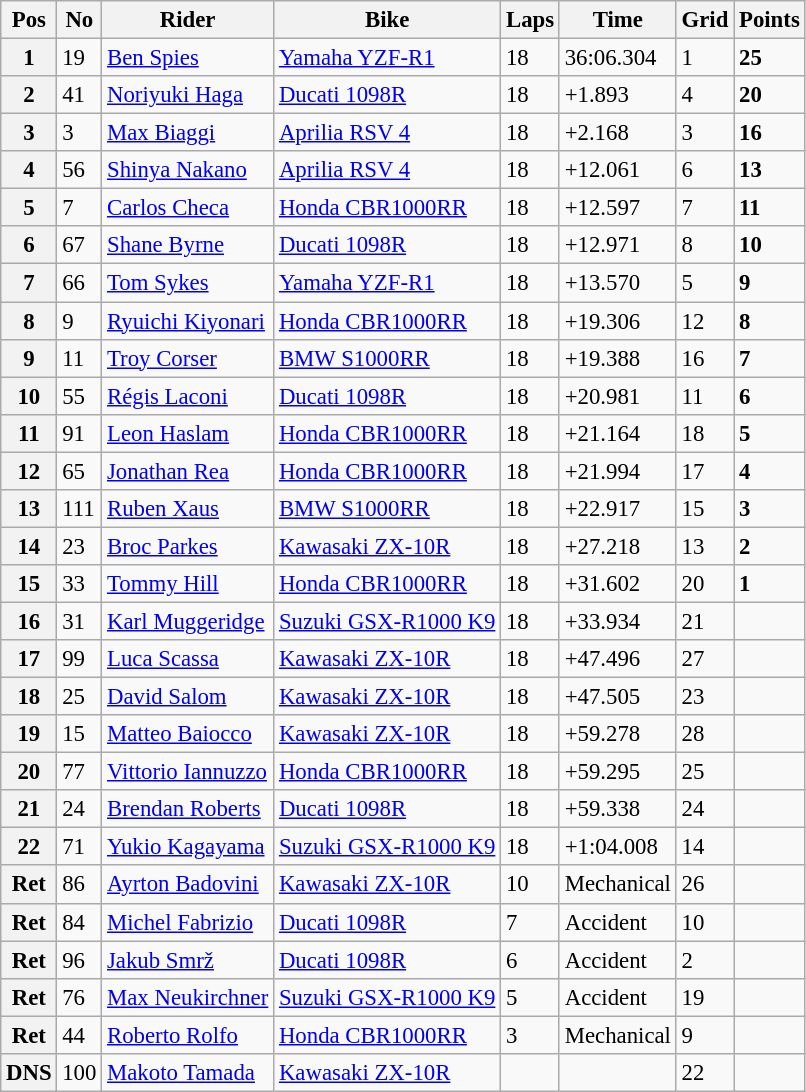<table class="wikitable" style="font-size: 95%;">
<tr>
<th>Pos</th>
<th>No</th>
<th>Rider</th>
<th>Bike</th>
<th>Laps</th>
<th>Time</th>
<th>Grid</th>
<th>Points</th>
</tr>
<tr>
<th>1</th>
<td>19</td>
<td> <a href='#'>Ben Spies</a></td>
<td><a href='#'>Yamaha YZF-R1</a></td>
<td>18</td>
<td>36:06.304</td>
<td>1</td>
<td><strong>25</strong></td>
</tr>
<tr>
<th>2</th>
<td>41</td>
<td> <a href='#'>Noriyuki Haga</a></td>
<td><a href='#'>Ducati 1098R</a></td>
<td>18</td>
<td>+1.893</td>
<td>4</td>
<td><strong>20</strong></td>
</tr>
<tr>
<th>3</th>
<td>3</td>
<td> <a href='#'>Max Biaggi</a></td>
<td><a href='#'>Aprilia RSV 4</a></td>
<td>18</td>
<td>+2.168</td>
<td>3</td>
<td><strong>16</strong></td>
</tr>
<tr>
<th>4</th>
<td>56</td>
<td> <a href='#'>Shinya Nakano</a></td>
<td><a href='#'>Aprilia RSV 4</a></td>
<td>18</td>
<td>+12.061</td>
<td>6</td>
<td><strong>13</strong></td>
</tr>
<tr>
<th>5</th>
<td>7</td>
<td> <a href='#'>Carlos Checa</a></td>
<td><a href='#'>Honda CBR1000RR</a></td>
<td>18</td>
<td>+12.597</td>
<td>7</td>
<td><strong>11</strong></td>
</tr>
<tr>
<th>6</th>
<td>67</td>
<td> <a href='#'>Shane Byrne</a></td>
<td><a href='#'>Ducati 1098R</a></td>
<td>18</td>
<td>+12.971</td>
<td>8</td>
<td><strong>10</strong></td>
</tr>
<tr>
<th>7</th>
<td>66</td>
<td> <a href='#'>Tom Sykes</a></td>
<td><a href='#'>Yamaha YZF-R1</a></td>
<td>18</td>
<td>+13.570</td>
<td>5</td>
<td><strong>9</strong></td>
</tr>
<tr>
<th>8</th>
<td>9</td>
<td> <a href='#'>Ryuichi Kiyonari</a></td>
<td><a href='#'>Honda CBR1000RR</a></td>
<td>18</td>
<td>+19.306</td>
<td>12</td>
<td><strong>8</strong></td>
</tr>
<tr>
<th>9</th>
<td>11</td>
<td> <a href='#'>Troy Corser</a></td>
<td><a href='#'>BMW S1000RR</a></td>
<td>18</td>
<td>+19.388</td>
<td>16</td>
<td><strong>7</strong></td>
</tr>
<tr>
<th>10</th>
<td>55</td>
<td> <a href='#'>Régis Laconi</a></td>
<td><a href='#'>Ducati 1098R</a></td>
<td>18</td>
<td>+20.981</td>
<td>11</td>
<td><strong>6</strong></td>
</tr>
<tr>
<th>11</th>
<td>91</td>
<td> <a href='#'>Leon Haslam</a></td>
<td><a href='#'>Honda CBR1000RR</a></td>
<td>18</td>
<td>+21.164</td>
<td>18</td>
<td><strong>5</strong></td>
</tr>
<tr>
<th>12</th>
<td>65</td>
<td> <a href='#'>Jonathan Rea</a></td>
<td><a href='#'>Honda CBR1000RR</a></td>
<td>18</td>
<td>+21.994</td>
<td>17</td>
<td><strong>4</strong></td>
</tr>
<tr>
<th>13</th>
<td>111</td>
<td> <a href='#'>Ruben Xaus</a></td>
<td><a href='#'>BMW S1000RR</a></td>
<td>18</td>
<td>+22.917</td>
<td>15</td>
<td><strong>3</strong></td>
</tr>
<tr>
<th>14</th>
<td>23</td>
<td> <a href='#'>Broc Parkes</a></td>
<td><a href='#'>Kawasaki ZX-10R</a></td>
<td>18</td>
<td>+27.218</td>
<td>13</td>
<td><strong>2</strong></td>
</tr>
<tr>
<th>15</th>
<td>33</td>
<td> <a href='#'>Tommy Hill</a></td>
<td><a href='#'>Honda CBR1000RR</a></td>
<td>18</td>
<td>+31.602</td>
<td>20</td>
<td><strong>1</strong></td>
</tr>
<tr>
<th>16</th>
<td>31</td>
<td> <a href='#'>Karl Muggeridge</a></td>
<td><a href='#'>Suzuki GSX-R1000 K9</a></td>
<td>18</td>
<td>+33.934</td>
<td>21</td>
<td></td>
</tr>
<tr>
<th>17</th>
<td>99</td>
<td> <a href='#'>Luca Scassa</a></td>
<td><a href='#'>Kawasaki ZX-10R</a></td>
<td>18</td>
<td>+47.496</td>
<td>27</td>
<td></td>
</tr>
<tr>
<th>18</th>
<td>25</td>
<td> <a href='#'>David Salom</a></td>
<td><a href='#'>Kawasaki ZX-10R</a></td>
<td>18</td>
<td>+47.505</td>
<td>23</td>
<td></td>
</tr>
<tr>
<th>19</th>
<td>15</td>
<td> <a href='#'>Matteo Baiocco</a></td>
<td><a href='#'>Kawasaki ZX-10R</a></td>
<td>18</td>
<td>+59.278</td>
<td>28</td>
<td></td>
</tr>
<tr>
<th>20</th>
<td>77</td>
<td> <a href='#'>Vittorio Iannuzzo</a></td>
<td><a href='#'>Honda CBR1000RR</a></td>
<td>18</td>
<td>+59.295</td>
<td>25</td>
<td></td>
</tr>
<tr>
<th>21</th>
<td>24</td>
<td> <a href='#'>Brendan Roberts</a></td>
<td><a href='#'>Ducati 1098R</a></td>
<td>18</td>
<td>+59.338</td>
<td>24</td>
<td></td>
</tr>
<tr>
<th>22</th>
<td>71</td>
<td> <a href='#'>Yukio Kagayama</a></td>
<td><a href='#'>Suzuki GSX-R1000 K9</a></td>
<td>18</td>
<td>+1:04.008</td>
<td>14</td>
<td></td>
</tr>
<tr>
<th>Ret</th>
<td>86</td>
<td> <a href='#'>Ayrton Badovini</a></td>
<td><a href='#'>Kawasaki ZX-10R</a></td>
<td>10</td>
<td>Mechanical</td>
<td>26</td>
<td></td>
</tr>
<tr>
<th>Ret</th>
<td>84</td>
<td> <a href='#'>Michel Fabrizio</a></td>
<td><a href='#'>Ducati 1098R</a></td>
<td>7</td>
<td>Accident</td>
<td>10</td>
<td></td>
</tr>
<tr>
<th>Ret</th>
<td>96</td>
<td> <a href='#'>Jakub Smrž</a></td>
<td><a href='#'>Ducati 1098R</a></td>
<td>6</td>
<td>Accident</td>
<td>2</td>
<td></td>
</tr>
<tr>
<th>Ret</th>
<td>76</td>
<td> <a href='#'>Max Neukirchner</a></td>
<td><a href='#'>Suzuki GSX-R1000 K9</a></td>
<td>5</td>
<td>Accident</td>
<td>19</td>
<td></td>
</tr>
<tr>
<th>Ret</th>
<td>44</td>
<td> <a href='#'>Roberto Rolfo</a></td>
<td><a href='#'>Honda CBR1000RR</a></td>
<td>3</td>
<td>Mechanical</td>
<td>9</td>
<td></td>
</tr>
<tr>
<th>DNS</th>
<td>100</td>
<td> <a href='#'>Makoto Tamada</a></td>
<td><a href='#'>Kawasaki ZX-10R</a></td>
<td></td>
<td></td>
<td>22</td>
</tr>
</table>
